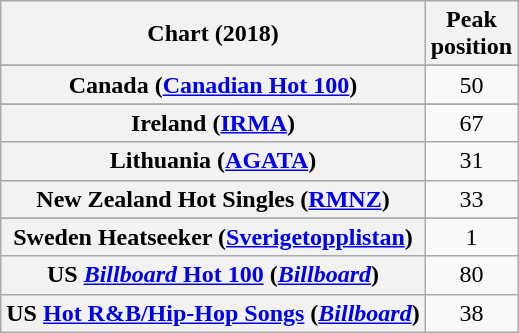<table class="wikitable sortable plainrowheaders" style="text-align:center">
<tr>
<th scope="col">Chart (2018)</th>
<th scope="col">Peak<br> position</th>
</tr>
<tr>
</tr>
<tr>
<th scope="row">Canada (<a href='#'>Canadian Hot 100</a>)</th>
<td>50</td>
</tr>
<tr>
</tr>
<tr>
<th scope="row">Ireland (<a href='#'>IRMA</a>)</th>
<td>67</td>
</tr>
<tr>
<th scope="row">Lithuania (<a href='#'>AGATA</a>)</th>
<td>31</td>
</tr>
<tr>
<th scope="row">New Zealand Hot Singles (<a href='#'>RMNZ</a>)</th>
<td>33</td>
</tr>
<tr>
</tr>
<tr>
<th scope="row">Sweden Heatseeker (<a href='#'>Sverigetopplistan</a>)</th>
<td>1</td>
</tr>
<tr>
<th scope="row">US <a href='#'><em>Billboard</em> Hot 100</a> (<em><a href='#'>Billboard</a></em>)</th>
<td>80</td>
</tr>
<tr>
<th scope="row">US <a href='#'>Hot R&B/Hip-Hop Songs</a> (<em><a href='#'>Billboard</a></em>)</th>
<td>38</td>
</tr>
</table>
